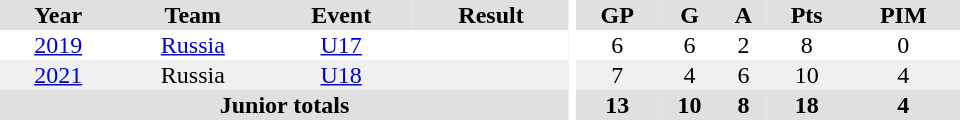<table border="0" cellpadding="1" cellspacing="0" ID="Table3" style="text-align:center; width:40em;">
<tr bgcolor="#e0e0e0">
<th>Year</th>
<th>Team</th>
<th>Event</th>
<th>Result</th>
<th rowspan="99" bgcolor="#ffffff"></th>
<th>GP</th>
<th>G</th>
<th>A</th>
<th>Pts</th>
<th>PIM</th>
</tr>
<tr>
<td><a href='#'>2019</a></td>
<td><a href='#'>Russia</a></td>
<td><a href='#'>U17</a></td>
<td></td>
<td>6</td>
<td>6</td>
<td>2</td>
<td>8</td>
<td>0</td>
</tr>
<tr bgcolor="#f0f0f0">
<td><a href='#'>2021</a></td>
<td>Russia</td>
<td><a href='#'>U18</a></td>
<td></td>
<td>7</td>
<td>4</td>
<td>6</td>
<td>10</td>
<td>4</td>
</tr>
<tr bgcolor="#e0e0e0">
<th colspan="4">Junior totals</th>
<th>13</th>
<th>10</th>
<th>8</th>
<th>18</th>
<th>4</th>
</tr>
</table>
